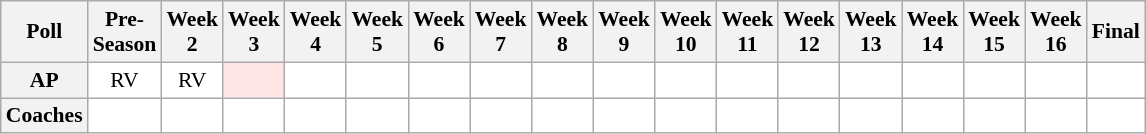<table class="wikitable" style="white-space:nowrap;font-size:90%">
<tr>
<th>Poll</th>
<th>Pre-<br>Season</th>
<th>Week<br>2</th>
<th>Week<br>3</th>
<th>Week<br>4</th>
<th>Week<br>5</th>
<th>Week<br>6</th>
<th>Week<br>7</th>
<th>Week<br>8</th>
<th>Week<br>9</th>
<th>Week<br>10</th>
<th>Week<br>11</th>
<th>Week<br>12</th>
<th>Week<br>13</th>
<th>Week<br>14</th>
<th>Week<br>15</th>
<th>Week<br>16</th>
<th>Final</th>
</tr>
<tr style="text-align:center;">
<th>AP</th>
<td style="background:#FFFFFF;">RV</td>
<td style="background:#FFFFFF;">RV</td>
<td style="background:#FFE6E6;"></td>
<td style="background:#FFFFFF;"></td>
<td style="background:#FFFFFF;"></td>
<td style="background:#FFFFFF;"></td>
<td style="background:#FFFFFF;"></td>
<td style="background:#FFFFFF;"></td>
<td style="background:#FFFFFF;"></td>
<td style="background:#FFFFFF;"></td>
<td style="background:#FFFFFF;"></td>
<td style="background:#FFFFFF;"></td>
<td style="background:#FFFFFF;"></td>
<td style="background:#FFFFFF;"></td>
<td style="background:#FFFFFF;"></td>
<td style="background:#FFFFFF;"></td>
<td style="background:#FFFFFF;"></td>
</tr>
<tr style="text-align:center;">
<th>Coaches</th>
<td style="background:#FFFFFF;"></td>
<td style="background:#FFFFFF;"></td>
<td style="background:#FFFFFF;"></td>
<td style="background:#FFFFFF;"></td>
<td style="background:#FFFFFF;"></td>
<td style="background:#FFFFFF;"></td>
<td style="background:#FFFFFF;"></td>
<td style="background:#FFFFFF;"></td>
<td style="background:#FFFFFF;"></td>
<td style="background:#FFFFFF;"></td>
<td style="background:#FFFFFF;"></td>
<td style="background:#FFFFFF;"></td>
<td style="background:#FFFFFF;"></td>
<td style="background:#FFFFFF;"></td>
<td style="background:#FFFFFF;"></td>
<td style="background:#FFFFFF;"></td>
<td style="background:#FFFFFF;"></td>
</tr>
</table>
